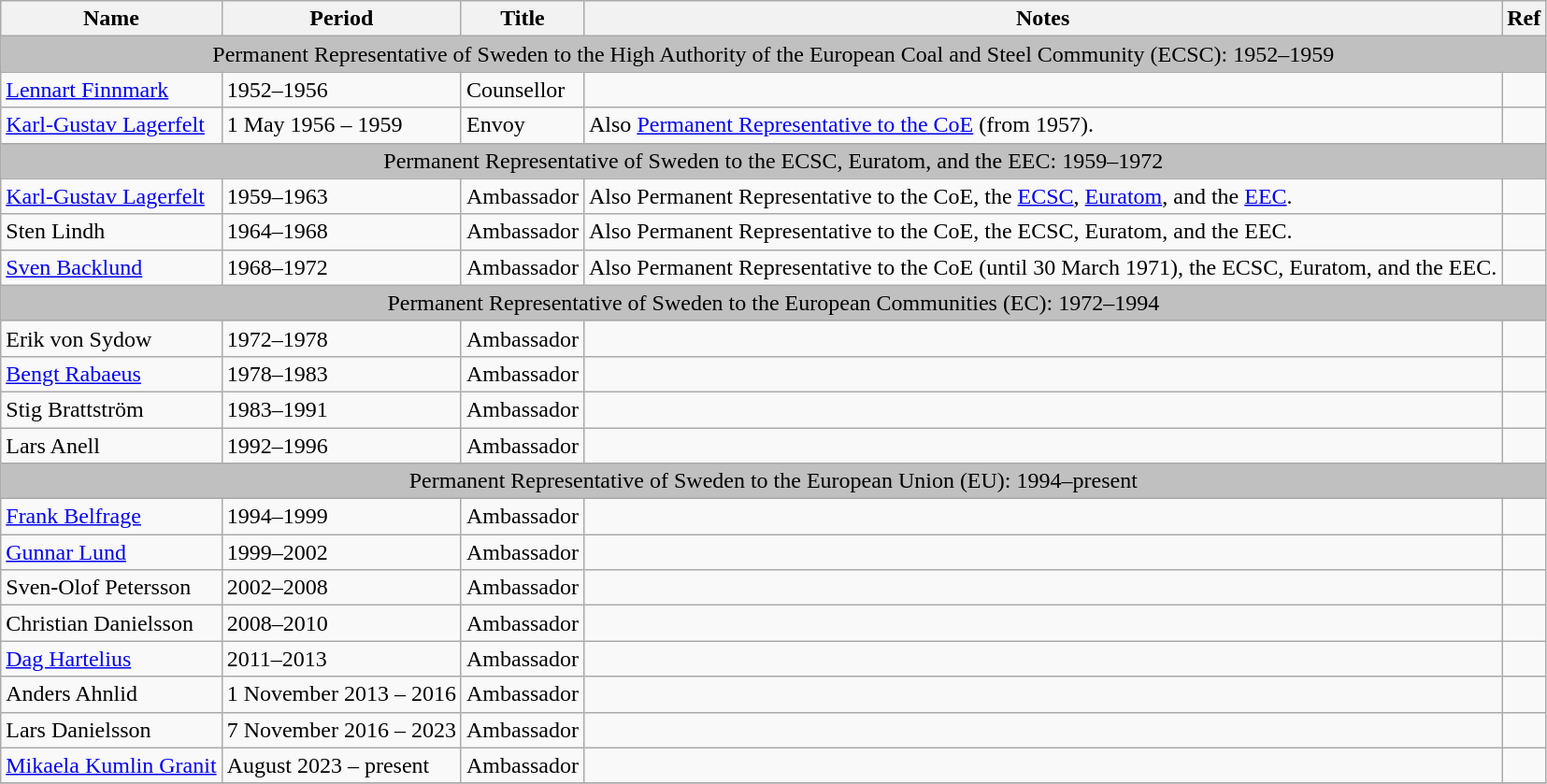<table class="wikitable">
<tr>
<th>Name</th>
<th>Period</th>
<th>Title</th>
<th>Notes</th>
<th>Ref</th>
</tr>
<tr>
<td colspan="5" style="background: silver; text-align: center;">Permanent Representative of Sweden to the High Authority of the European Coal and Steel Community (ECSC): 1952–1959</td>
</tr>
<tr>
<td><a href='#'>Lennart Finnmark</a></td>
<td>1952–1956</td>
<td>Counsellor</td>
<td></td>
<td></td>
</tr>
<tr>
<td><a href='#'>Karl-Gustav Lagerfelt</a></td>
<td>1 May 1956 – 1959</td>
<td>Envoy</td>
<td>Also <a href='#'>Permanent Representative to the CoE</a> (from 1957).</td>
<td></td>
</tr>
<tr>
<td colspan="5" style="background: silver; text-align: center;">Permanent Representative of Sweden to the ECSC, Euratom, and the EEC: 1959–1972</td>
</tr>
<tr>
<td><a href='#'>Karl-Gustav Lagerfelt</a></td>
<td>1959–1963</td>
<td>Ambassador</td>
<td>Also Permanent Representative to the CoE, the <a href='#'>ECSC</a>, <a href='#'>Euratom</a>, and the <a href='#'>EEC</a>.</td>
<td></td>
</tr>
<tr>
<td>Sten Lindh</td>
<td>1964–1968</td>
<td>Ambassador</td>
<td>Also Permanent Representative to the CoE, the ECSC, Euratom, and the EEC.</td>
<td></td>
</tr>
<tr>
<td><a href='#'>Sven Backlund</a></td>
<td>1968–1972</td>
<td>Ambassador</td>
<td>Also Permanent Representative to the CoE (until 30 March 1971), the ECSC, Euratom, and the EEC.</td>
<td></td>
</tr>
<tr>
<td colspan="5" style="background: silver; text-align: center;">Permanent Representative of Sweden to the European Communities (EC): 1972–1994</td>
</tr>
<tr>
<td>Erik von Sydow</td>
<td>1972–1978</td>
<td>Ambassador</td>
<td></td>
<td></td>
</tr>
<tr>
<td><a href='#'>Bengt Rabaeus</a></td>
<td>1978–1983</td>
<td>Ambassador</td>
<td></td>
<td></td>
</tr>
<tr>
<td>Stig Brattström</td>
<td>1983–1991</td>
<td>Ambassador</td>
<td></td>
<td></td>
</tr>
<tr>
<td>Lars Anell</td>
<td>1992–1996</td>
<td>Ambassador</td>
<td></td>
<td></td>
</tr>
<tr>
<td colspan="8" style="background: silver; text-align: center;">Permanent Representative of Sweden to the European Union (EU): 1994–present</td>
</tr>
<tr>
<td><a href='#'>Frank Belfrage</a></td>
<td>1994–1999</td>
<td>Ambassador</td>
<td></td>
<td></td>
</tr>
<tr>
<td><a href='#'>Gunnar Lund</a></td>
<td>1999–2002</td>
<td>Ambassador</td>
<td></td>
<td></td>
</tr>
<tr>
<td>Sven-Olof Petersson</td>
<td>2002–2008</td>
<td>Ambassador</td>
<td></td>
<td></td>
</tr>
<tr>
<td>Christian Danielsson</td>
<td>2008–2010</td>
<td>Ambassador</td>
<td></td>
<td></td>
</tr>
<tr>
<td><a href='#'>Dag Hartelius</a></td>
<td>2011–2013</td>
<td>Ambassador</td>
<td></td>
<td></td>
</tr>
<tr>
<td>Anders Ahnlid</td>
<td>1 November 2013 – 2016</td>
<td>Ambassador</td>
<td></td>
<td></td>
</tr>
<tr>
<td>Lars Danielsson</td>
<td>7 November 2016 – 2023</td>
<td>Ambassador</td>
<td></td>
<td></td>
</tr>
<tr>
<td><a href='#'>Mikaela Kumlin Granit</a></td>
<td>August 2023 – present</td>
<td>Ambassador</td>
<td></td>
<td></td>
</tr>
<tr>
</tr>
</table>
